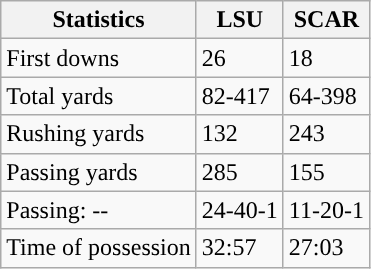<table class="wikitable" style="float: left;">
<tr>
<th>Statistics</th>
<th>LSU</th>
<th>SCAR</th>
</tr>
<tr>
<td>First downs</td>
<td>26</td>
<td>18</td>
</tr>
<tr>
<td>Total yards</td>
<td>82-417</td>
<td>64-398</td>
</tr>
<tr>
<td>Rushing yards</td>
<td>132</td>
<td>243</td>
</tr>
<tr>
<td>Passing yards</td>
<td>285</td>
<td>155</td>
</tr>
<tr>
<td>Passing: --</td>
<td>24-40-1</td>
<td>11-20-1</td>
</tr>
<tr>
<td>Time of possession</td>
<td>32:57</td>
<td>27:03</td>
</tr>
</table>
